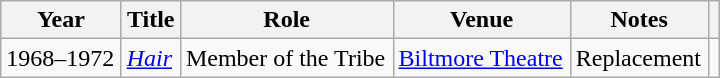<table class="wikitable" style="min-width:30em">
<tr>
<th>Year</th>
<th>Title</th>
<th>Role</th>
<th>Venue</th>
<th class="unsortable">Notes</th>
<th class="unsortable"></th>
</tr>
<tr>
<td>1968–1972</td>
<td><em><a href='#'>Hair</a></em></td>
<td>Member of the Tribe</td>
<td><a href='#'>Biltmore Theatre</a></td>
<td>Replacement</td>
<td align=center></td>
</tr>
</table>
